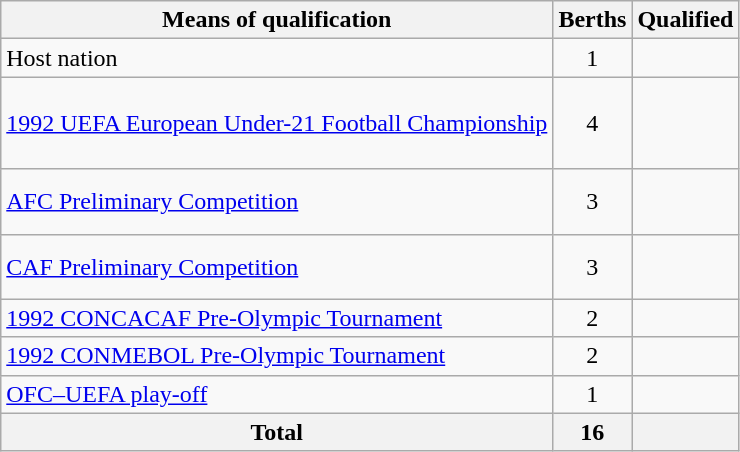<table class="wikitable">
<tr>
<th>Means of qualification</th>
<th>Berths</th>
<th>Qualified</th>
</tr>
<tr>
<td>Host nation</td>
<td align="center">1</td>
<td></td>
</tr>
<tr>
<td><a href='#'>1992 UEFA European Under-21 Football Championship</a></td>
<td align="center">4</td>
<td><br><br><br></td>
</tr>
<tr>
<td><a href='#'>AFC Preliminary Competition</a></td>
<td align="center">3</td>
<td><br><br></td>
</tr>
<tr>
<td><a href='#'>CAF Preliminary Competition</a></td>
<td align="center">3</td>
<td><br><br></td>
</tr>
<tr>
<td><a href='#'>1992 CONCACAF Pre-Olympic Tournament</a></td>
<td align="center">2</td>
<td><br></td>
</tr>
<tr>
<td><a href='#'>1992 CONMEBOL Pre-Olympic Tournament</a></td>
<td align="center">2</td>
<td><br></td>
</tr>
<tr>
<td><a href='#'>OFC–UEFA play-off</a></td>
<td align="center">1</td>
<td></td>
</tr>
<tr>
<th>Total</th>
<th>16</th>
<th></th>
</tr>
</table>
